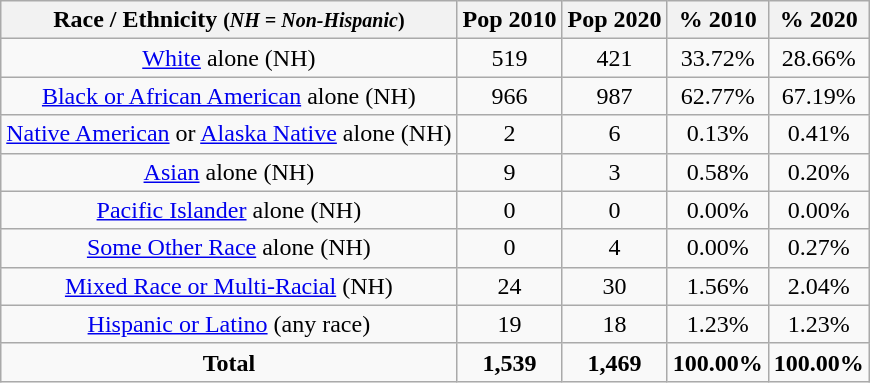<table class="wikitable" style="text-align:center;">
<tr>
<th>Race / Ethnicity <small>(<em>NH = Non-Hispanic</em>)</small></th>
<th>Pop 2010</th>
<th>Pop 2020</th>
<th>% 2010</th>
<th>% 2020</th>
</tr>
<tr>
<td><a href='#'>White</a> alone (NH)</td>
<td>519</td>
<td>421</td>
<td>33.72%</td>
<td>28.66%</td>
</tr>
<tr>
<td><a href='#'>Black or African American</a> alone (NH)</td>
<td>966</td>
<td>987</td>
<td>62.77%</td>
<td>67.19%</td>
</tr>
<tr>
<td><a href='#'>Native American</a> or <a href='#'>Alaska Native</a> alone (NH)</td>
<td>2</td>
<td>6</td>
<td>0.13%</td>
<td>0.41%</td>
</tr>
<tr>
<td><a href='#'>Asian</a> alone (NH)</td>
<td>9</td>
<td>3</td>
<td>0.58%</td>
<td>0.20%</td>
</tr>
<tr>
<td><a href='#'>Pacific Islander</a> alone (NH)</td>
<td>0</td>
<td>0</td>
<td>0.00%</td>
<td>0.00%</td>
</tr>
<tr>
<td><a href='#'>Some Other Race</a> alone (NH)</td>
<td>0</td>
<td>4</td>
<td>0.00%</td>
<td>0.27%</td>
</tr>
<tr>
<td><a href='#'>Mixed Race or Multi-Racial</a> (NH)</td>
<td>24</td>
<td>30</td>
<td>1.56%</td>
<td>2.04%</td>
</tr>
<tr>
<td><a href='#'>Hispanic or Latino</a> (any race)</td>
<td>19</td>
<td>18</td>
<td>1.23%</td>
<td>1.23%</td>
</tr>
<tr>
<td><strong>Total</strong></td>
<td><strong>1,539</strong></td>
<td><strong>1,469</strong></td>
<td><strong>100.00%</strong></td>
<td><strong>100.00%</strong></td>
</tr>
</table>
